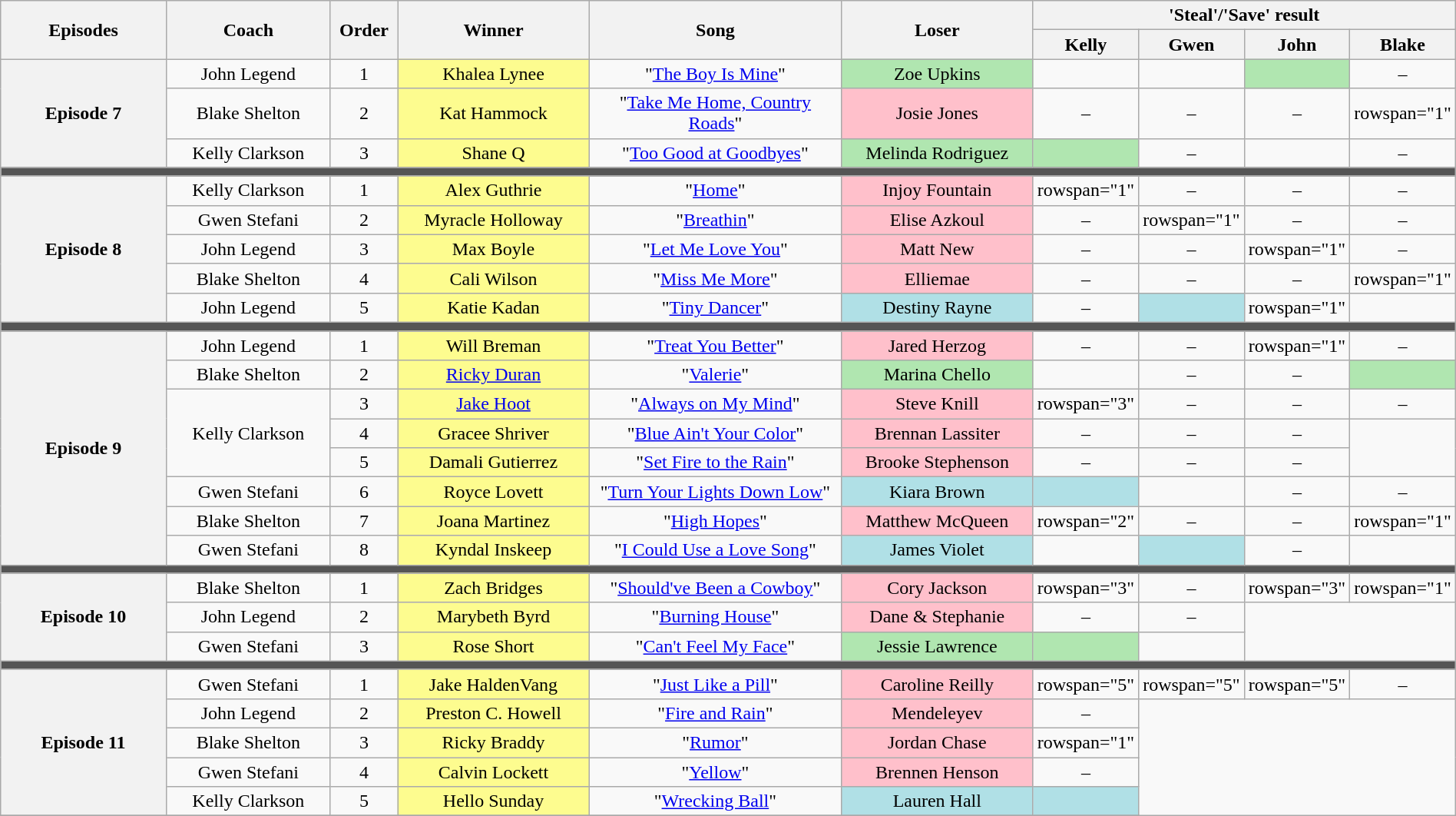<table class="wikitable" style="text-align: center; width:100%;">
<tr>
<th rowspan="2" style="width:15%;">Episodes</th>
<th rowspan="2" style="width:15%;">Coach</th>
<th rowspan="2" style="width:05%;">Order</th>
<th rowspan="2" style="width:17%;">Winner</th>
<th rowspan="2" style="width:24%;">Song</th>
<th rowspan="2" style="width:17%;">Loser</th>
<th colspan="4" style="width:16%;">'Steal'/'Save' result</th>
</tr>
<tr>
<th style="width:04%;">Kelly</th>
<th style="width:04%;">Gwen</th>
<th style="width:04%;">John</th>
<th style="width:04%;">Blake</th>
</tr>
<tr>
<th rowspan="3">Episode 7<br><small></small></th>
<td>John Legend</td>
<td>1</td>
<td style="background:#FDFC8F;">Khalea Lynee</td>
<td>"<a href='#'>The Boy Is Mine</a>"</td>
<td style="background:#b0e6b0;">Zoe Upkins</td>
<td><em></em></td>
<td><em></em></td>
<td style="background:#b0e6b0;"><em></em></td>
<td>–</td>
</tr>
<tr>
<td>Blake Shelton</td>
<td>2</td>
<td style="background:#FDFC8F;">Kat Hammock</td>
<td>"<a href='#'>Take Me Home, Country Roads</a>"</td>
<td style="background:pink;">Josie Jones</td>
<td>–</td>
<td>–</td>
<td>–</td>
<td>rowspan="1"</td>
</tr>
<tr>
<td>Kelly Clarkson</td>
<td>3</td>
<td style="background:#FDFC8F;">Shane Q</td>
<td>"<a href='#'>Too Good at Goodbyes</a>"</td>
<td style="background:#b0e6b0;">Melinda Rodriguez</td>
<td style="background:#b0e6b0;"><em></em></td>
<td>–</td>
<td><em></em></td>
<td>–</td>
</tr>
<tr>
<td colspan="10" style="background:#555;"></td>
</tr>
<tr>
<th rowspan="5">Episode 8<br><small></small></th>
<td>Kelly Clarkson</td>
<td>1</td>
<td style="background:#FDFC8F;">Alex Guthrie</td>
<td>"<a href='#'>Home</a>"</td>
<td style="background:pink;">Injoy Fountain</td>
<td>rowspan="1"</td>
<td>–</td>
<td>–</td>
<td>–</td>
</tr>
<tr>
<td>Gwen Stefani</td>
<td>2</td>
<td style="background:#FDFC8F;">Myracle Holloway</td>
<td>"<a href='#'>Breathin</a>"</td>
<td style="background:pink;">Elise Azkoul</td>
<td>–</td>
<td>rowspan="1"</td>
<td>–</td>
<td>–</td>
</tr>
<tr>
<td>John Legend</td>
<td>3</td>
<td style="background:#FDFC8F;">Max Boyle</td>
<td>"<a href='#'>Let Me Love You</a>"</td>
<td style="background:pink;">Matt New</td>
<td>–</td>
<td>–</td>
<td>rowspan="1"</td>
<td>–</td>
</tr>
<tr>
<td>Blake Shelton</td>
<td>4</td>
<td style="background:#FDFC8F;">Cali Wilson</td>
<td>"<a href='#'>Miss Me More</a>"</td>
<td style="background:pink;">Elliemae</td>
<td>–</td>
<td>–</td>
<td>–</td>
<td>rowspan="1"</td>
</tr>
<tr>
<td>John Legend</td>
<td>5</td>
<td style="background:#FDFC8F;">Katie Kadan</td>
<td>"<a href='#'>Tiny Dancer</a>"</td>
<td style="background:#b0e0e6;">Destiny Rayne</td>
<td>–</td>
<td style="background:#b0e0e6;"><em></em></td>
<td>rowspan="1"</td>
<td><em></em></td>
</tr>
<tr>
<td colspan="10" style="background:#555;"></td>
</tr>
<tr>
<th rowspan="8">Episode 9<br><small></small></th>
<td>John Legend</td>
<td>1</td>
<td style="background:#FDFC8F;">Will Breman</td>
<td>"<a href='#'>Treat You Better</a>"</td>
<td style="background:pink;">Jared Herzog</td>
<td>–</td>
<td>–</td>
<td>rowspan="1"</td>
<td>–</td>
</tr>
<tr>
<td>Blake Shelton</td>
<td>2</td>
<td style="background:#FDFC8F;"><a href='#'>Ricky Duran</a></td>
<td>"<a href='#'>Valerie</a>"</td>
<td style="background:#b0e6b0;">Marina Chello</td>
<td><em></em></td>
<td>–</td>
<td>–</td>
<td style="background:#b0e6b0;"><em></em></td>
</tr>
<tr>
<td rowspan="3">Kelly Clarkson</td>
<td>3</td>
<td style="background:#FDFC8F;"><a href='#'>Jake Hoot</a></td>
<td>"<a href='#'>Always on My Mind</a>"</td>
<td style="background:pink;">Steve Knill</td>
<td>rowspan="3"</td>
<td>–</td>
<td>–</td>
<td>–</td>
</tr>
<tr>
<td>4</td>
<td style="background:#FDFC8F;">Gracee Shriver</td>
<td>"<a href='#'>Blue Ain't Your Color</a>"</td>
<td style="background:pink;">Brennan Lassiter</td>
<td>–</td>
<td>–</td>
<td>–</td>
</tr>
<tr>
<td>5</td>
<td style="background:#FDFC8F;">Damali Gutierrez</td>
<td>"<a href='#'>Set Fire to the Rain</a>"</td>
<td style="background:pink;">Brooke Stephenson</td>
<td>–</td>
<td>–</td>
<td>–</td>
</tr>
<tr>
<td>Gwen Stefani</td>
<td>6</td>
<td style="background:#FDFC8F;">Royce Lovett</td>
<td>"<a href='#'>Turn Your Lights Down Low</a>"</td>
<td style="background:#b0e0e6;">Kiara Brown</td>
<td style="background:#b0e0e6;"><em></em></td>
<td><em></em></td>
<td>–</td>
<td>–</td>
</tr>
<tr>
<td>Blake Shelton</td>
<td>7</td>
<td style="background:#FDFC8F;">Joana Martinez</td>
<td>"<a href='#'>High Hopes</a>"</td>
<td style="background:pink;">Matthew McQueen</td>
<td>rowspan="2" </td>
<td>–</td>
<td>–</td>
<td>rowspan="1"</td>
</tr>
<tr>
<td>Gwen Stefani</td>
<td>8</td>
<td style="background:#FDFC8F;">Kyndal Inskeep</td>
<td>"<a href='#'>I Could Use a Love Song</a>"</td>
<td style="background:#b0e0e6;">James Violet</td>
<td><em></em></td>
<td style="background:#b0e0e6;"><em></em></td>
<td>–</td>
</tr>
<tr>
<td colspan="10" style="background:#555;"></td>
</tr>
<tr>
<th rowspan="3">Episode 10<br><small></small></th>
<td>Blake Shelton</td>
<td>1</td>
<td style="background:#FDFC8F;">Zach Bridges</td>
<td>"<a href='#'>Should've Been a Cowboy</a>"</td>
<td style="background:pink;">Cory Jackson</td>
<td>rowspan="3" </td>
<td>–</td>
<td>rowspan="3" </td>
<td>rowspan="1"</td>
</tr>
<tr>
<td>John Legend</td>
<td>2</td>
<td style="background:#FDFC8F;">Marybeth Byrd</td>
<td>"<a href='#'>Burning House</a>"</td>
<td style="background:pink;">Dane & Stephanie</td>
<td>–</td>
<td>–</td>
</tr>
<tr>
<td>Gwen Stefani</td>
<td>3</td>
<td style="background:#FDFC8F;">Rose Short</td>
<td>"<a href='#'>Can't Feel My Face</a>"</td>
<td style="background:#b0e6b0;">Jessie Lawrence</td>
<td style="background:#b0e6b0;"><em></em></td>
<td><em></em></td>
</tr>
<tr>
<td colspan="10" style="background:#555;"></td>
</tr>
<tr>
<th rowspan="5">Episode 11<br><small></small></th>
<td>Gwen Stefani</td>
<td>1</td>
<td style="background:#FDFC8F;">Jake HaldenVang</td>
<td>"<a href='#'>Just Like a Pill</a>"</td>
<td style="background:pink;">Caroline Reilly</td>
<td>rowspan="5" </td>
<td>rowspan="5" </td>
<td>rowspan="5" </td>
<td>–</td>
</tr>
<tr>
<td>John Legend</td>
<td>2</td>
<td style="background:#FDFC8F;">Preston C. Howell</td>
<td>"<a href='#'>Fire and Rain</a>"</td>
<td style="background:pink;">Mendeleyev</td>
<td>–</td>
</tr>
<tr>
<td>Blake Shelton</td>
<td>3</td>
<td style="background:#FDFC8F;">Ricky Braddy</td>
<td>"<a href='#'>Rumor</a>"</td>
<td style="background:pink;">Jordan Chase</td>
<td>rowspan="1"</td>
</tr>
<tr>
<td>Gwen Stefani</td>
<td>4</td>
<td style="background:#FDFC8F;">Calvin Lockett</td>
<td>"<a href='#'>Yellow</a>"</td>
<td style="background:pink;">Brennen Henson</td>
<td>–</td>
</tr>
<tr>
<td>Kelly Clarkson</td>
<td>5</td>
<td style="background:#FDFC8F;">Hello Sunday</td>
<td>"<a href='#'>Wrecking Ball</a>"</td>
<td style="background:#b0e0e6;">Lauren Hall</td>
<td bgcolor=#b0e0e6><em></em></td>
</tr>
<tr>
</tr>
</table>
